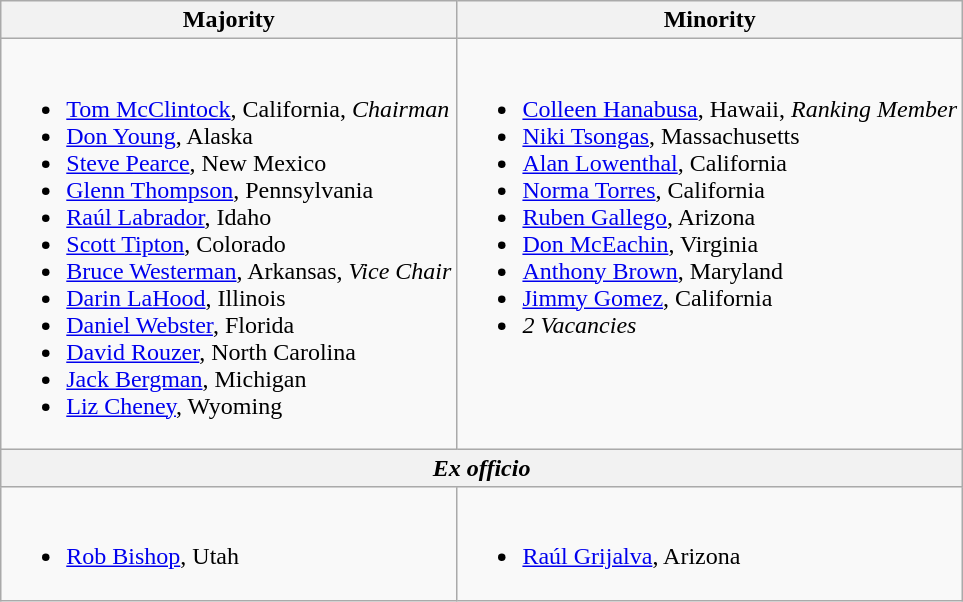<table class=wikitable>
<tr>
<th>Majority</th>
<th>Minority</th>
</tr>
<tr valign=top>
<td><br><ul><li><a href='#'>Tom McClintock</a>, California, <em>Chairman</em></li><li><a href='#'>Don Young</a>, Alaska</li><li><a href='#'>Steve Pearce</a>, New Mexico</li><li><a href='#'>Glenn Thompson</a>, Pennsylvania</li><li><a href='#'>Raúl Labrador</a>, Idaho</li><li><a href='#'>Scott Tipton</a>, Colorado</li><li><a href='#'>Bruce Westerman</a>, Arkansas, <em>Vice Chair</em></li><li><a href='#'>Darin LaHood</a>, Illinois</li><li><a href='#'>Daniel Webster</a>, Florida</li><li><a href='#'>David Rouzer</a>, North Carolina</li><li><a href='#'>Jack Bergman</a>, Michigan</li><li><a href='#'>Liz Cheney</a>, Wyoming</li></ul></td>
<td><br><ul><li><a href='#'>Colleen Hanabusa</a>, Hawaii, <em>Ranking Member</em></li><li><a href='#'>Niki Tsongas</a>, Massachusetts</li><li><a href='#'>Alan Lowenthal</a>, California</li><li><a href='#'>Norma Torres</a>, California</li><li><a href='#'>Ruben Gallego</a>, Arizona</li><li><a href='#'>Don McEachin</a>, Virginia</li><li><a href='#'>Anthony Brown</a>, Maryland</li><li><a href='#'>Jimmy Gomez</a>, California</li><li><em>2 Vacancies</em></li></ul></td>
</tr>
<tr>
<th colspan=2><em>Ex officio</em></th>
</tr>
<tr>
<td><br><ul><li><a href='#'>Rob Bishop</a>, Utah</li></ul></td>
<td><br><ul><li><a href='#'>Raúl Grijalva</a>, Arizona</li></ul></td>
</tr>
</table>
